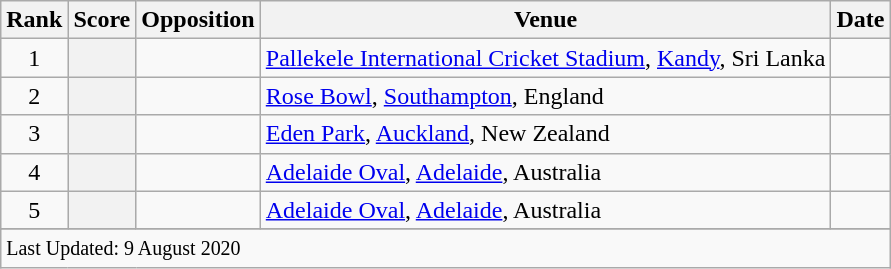<table class="wikitable plainrowheaders sortable">
<tr>
<th scope=col>Rank</th>
<th scope=col>Score</th>
<th scope=col>Opposition</th>
<th scope=col>Venue</th>
<th scope=col>Date</th>
</tr>
<tr>
<td align=center>1</td>
<th scope=row style=text-align:center;></th>
<td></td>
<td><a href='#'>Pallekele International Cricket Stadium</a>, <a href='#'>Kandy</a>, Sri Lanka</td>
<td></td>
</tr>
<tr>
<td align=center>2</td>
<th scope=row style=text-align:center;></th>
<td></td>
<td><a href='#'>Rose Bowl</a>, <a href='#'>Southampton</a>, England</td>
<td></td>
</tr>
<tr>
<td align=center>3</td>
<th scope=row style=text-align:center;></th>
<td></td>
<td><a href='#'>Eden Park</a>, <a href='#'>Auckland</a>, New Zealand</td>
<td></td>
</tr>
<tr>
<td align=center>4</td>
<th scope=row style=text-align:center;></th>
<td></td>
<td><a href='#'>Adelaide Oval</a>, <a href='#'>Adelaide</a>, Australia</td>
<td></td>
</tr>
<tr>
<td align=center>5</td>
<th scope=row style=text-align:center;></th>
<td></td>
<td><a href='#'>Adelaide Oval</a>, <a href='#'>Adelaide</a>, Australia</td>
<td></td>
</tr>
<tr>
</tr>
<tr class=sortbottom>
<td colspan=5><small>Last Updated: 9 August 2020</small></td>
</tr>
</table>
